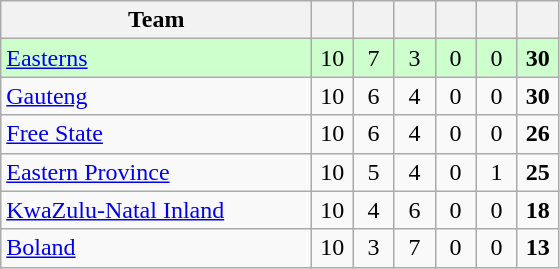<table class="wikitable" style="text-align:center">
<tr>
<th style="width:200px">Team</th>
<th width="20"></th>
<th width="20"></th>
<th width="20"></th>
<th width="20"></th>
<th width="20"></th>
<th width="20"></th>
</tr>
<tr style="background:#cfc">
<td style="text-align:left;"> <a href='#'>Easterns</a></td>
<td>10</td>
<td>7</td>
<td>3</td>
<td>0</td>
<td>0</td>
<td><strong>30</strong></td>
</tr>
<tr>
<td style="text-align:left;"> <a href='#'>Gauteng</a></td>
<td>10</td>
<td>6</td>
<td>4</td>
<td>0</td>
<td>0</td>
<td><strong>30</strong></td>
</tr>
<tr>
<td style="text-align:left;"> <a href='#'>Free State</a></td>
<td>10</td>
<td>6</td>
<td>4</td>
<td>0</td>
<td>0</td>
<td><strong>26</strong></td>
</tr>
<tr>
<td style="text-align:left;"> <a href='#'>Eastern Province</a></td>
<td>10</td>
<td>5</td>
<td>4</td>
<td>0</td>
<td>1</td>
<td><strong>25</strong></td>
</tr>
<tr>
<td style="text-align:left;"> <a href='#'>KwaZulu-Natal Inland</a></td>
<td>10</td>
<td>4</td>
<td>6</td>
<td>0</td>
<td>0</td>
<td><strong>18</strong></td>
</tr>
<tr>
<td style="text-align:left;"> <a href='#'>Boland</a></td>
<td>10</td>
<td>3</td>
<td>7</td>
<td>0</td>
<td>0</td>
<td><strong>13</strong></td>
</tr>
</table>
